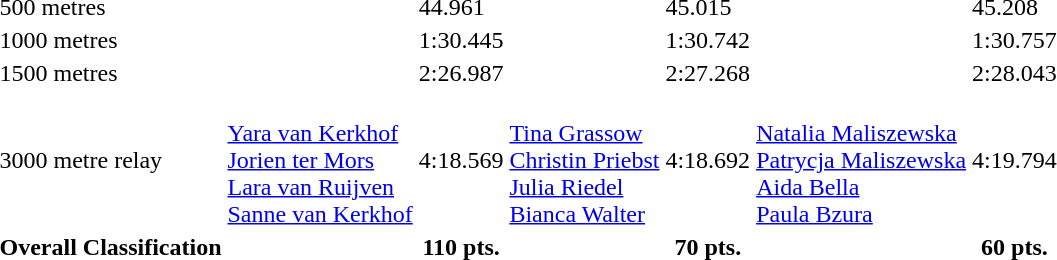<table>
<tr>
<td>500 metres</td>
<td></td>
<td>44.961</td>
<td></td>
<td>45.015</td>
<td></td>
<td>45.208</td>
</tr>
<tr>
<td>1000 metres</td>
<td></td>
<td>1:30.445</td>
<td></td>
<td>1:30.742</td>
<td></td>
<td>1:30.757</td>
</tr>
<tr>
<td>1500 metres</td>
<td></td>
<td>2:26.987</td>
<td></td>
<td>2:27.268</td>
<td></td>
<td>2:28.043</td>
</tr>
<tr>
<td>3000 metre relay</td>
<td valign=top><br><a href='#'>Yara van Kerkhof</a><br><a href='#'>Jorien ter Mors</a><br><a href='#'>Lara van Ruijven</a><br><a href='#'>Sanne van Kerkhof</a></td>
<td>4:18.569</td>
<td valign=top><br><a href='#'>Tina Grassow</a><br><a href='#'>Christin Priebst</a><br><a href='#'>Julia Riedel</a><br><a href='#'>Bianca Walter</a></td>
<td>4:18.692</td>
<td valign=top><br><a href='#'>Natalia Maliszewska</a><br><a href='#'>Patrycja Maliszewska</a><br><a href='#'>Aida Bella</a><br><a href='#'>Paula Bzura</a></td>
<td>4:19.794</td>
</tr>
<tr>
<th>Overall Classification</th>
<th></th>
<th>110 pts.</th>
<th></th>
<th>70 pts.</th>
<th></th>
<th>60 pts.</th>
</tr>
</table>
